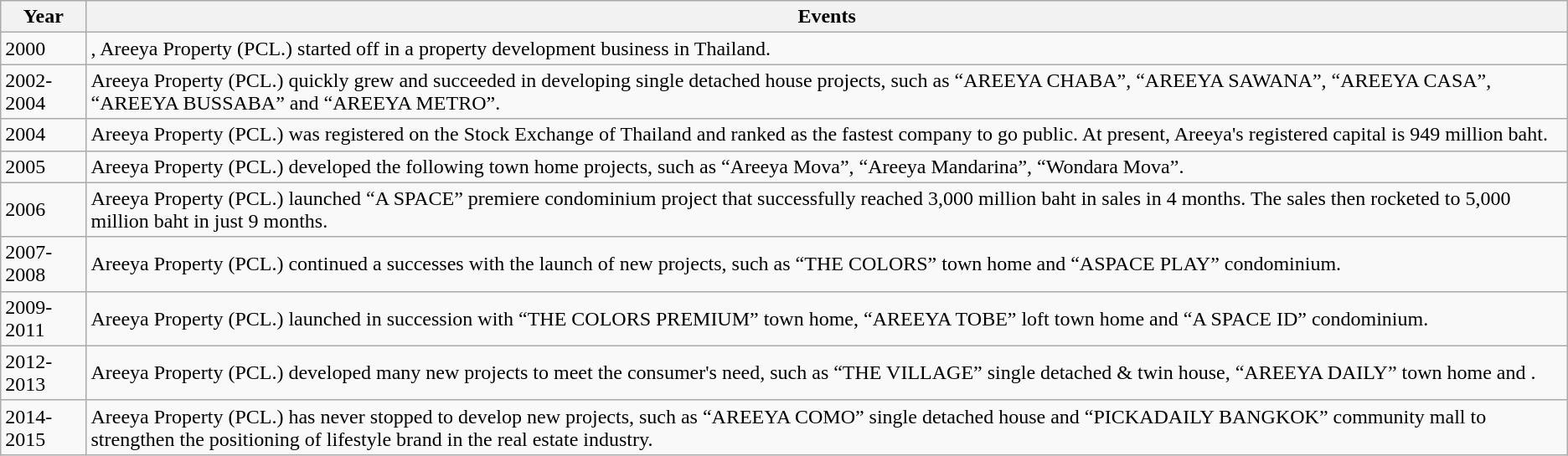<table class="wikitable">
<tr>
<th>Year</th>
<th>Events</th>
</tr>
<tr>
<td>2000</td>
<td>, Areeya Property (PCL.) started off in a property development business in Thailand.</td>
</tr>
<tr>
<td>2002-2004</td>
<td>Areeya Property (PCL.) quickly grew and succeeded in developing single detached house projects, such as “AREEYA CHABA”, “AREEYA SAWANA”, “AREEYA CASA”, “AREEYA BUSSABA” and “AREEYA METRO”.</td>
</tr>
<tr>
<td>2004</td>
<td>Areeya Property (PCL.) was registered on the Stock Exchange of Thailand and ranked as the fastest company to go public. At present, Areeya's registered capital is 949 million baht.</td>
</tr>
<tr>
<td>2005</td>
<td>Areeya Property (PCL.) developed the following town home projects, such as “Areeya Mova”, “Areeya Mandarina”, “Wondara Mova”.</td>
</tr>
<tr>
<td>2006</td>
<td>Areeya Property (PCL.) launched “A SPACE” premiere condominium project that successfully reached 3,000 million baht in sales in 4 months. The sales then rocketed to 5,000 million baht in just 9 months.</td>
</tr>
<tr>
<td>2007-2008</td>
<td>Areeya Property (PCL.) continued a successes with the launch of new projects, such as “THE COLORS” town home and “ASPACE PLAY” condominium.</td>
</tr>
<tr>
<td>2009-2011</td>
<td>Areeya Property (PCL.) launched in succession with “THE COLORS PREMIUM” town home, “AREEYA TOBE” loft town home and “A SPACE ID” condominium.</td>
</tr>
<tr>
<td>2012-2013</td>
<td>Areeya Property (PCL.) developed many new projects to meet the consumer's need, such as “THE VILLAGE” single detached & twin house, “AREEYA DAILY” town home and .</td>
</tr>
<tr>
<td>2014-2015</td>
<td>Areeya Property (PCL.) has never stopped to develop new projects, such as “AREEYA COMO” single detached house and “PICKADAILY BANGKOK” community mall to strengthen the positioning of lifestyle brand in the real estate industry.</td>
</tr>
</table>
